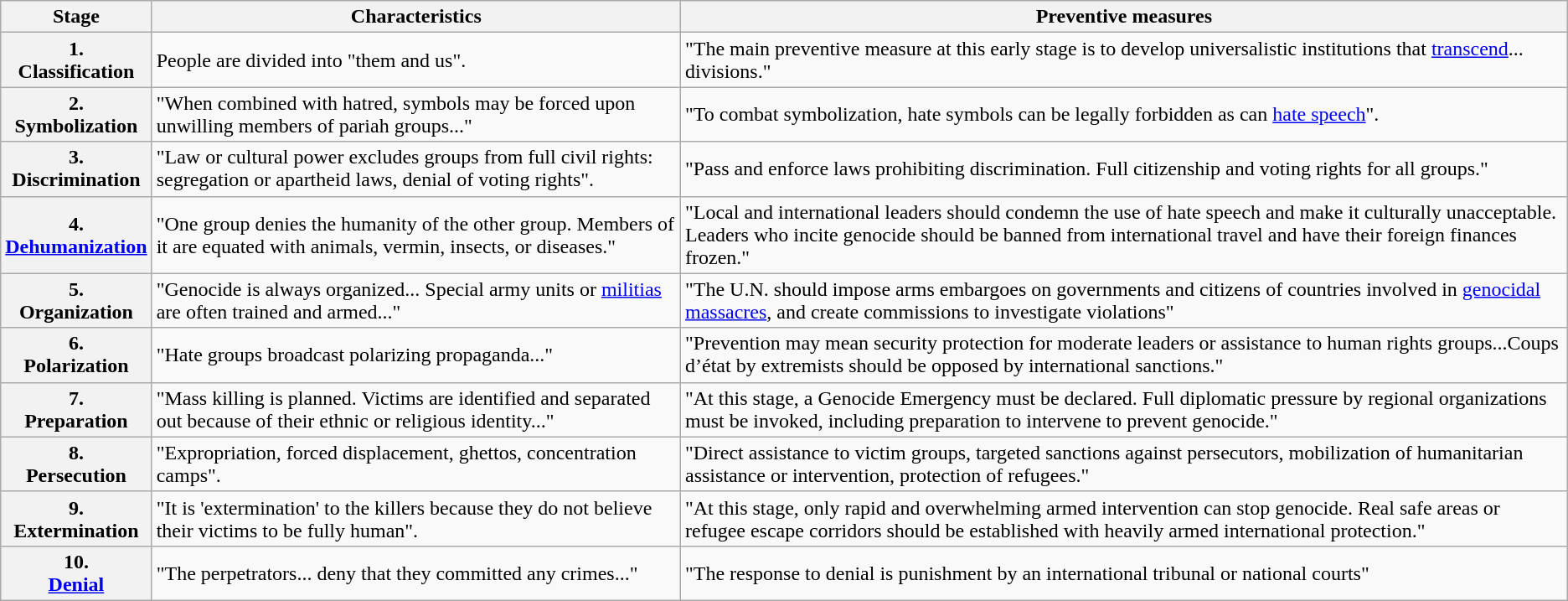<table class="wikitable">
<tr>
<th>Stage</th>
<th>Characteristics</th>
<th>Preventive measures</th>
</tr>
<tr>
<th>1.<br>Classification</th>
<td>People are divided into "them and us".</td>
<td>"The main preventive measure at this early stage is to develop universalistic institutions that <a href='#'>transcend</a>... divisions."</td>
</tr>
<tr>
<th>2.<br>Symbolization</th>
<td>"When combined with hatred, symbols may be forced upon unwilling members of pariah groups..."</td>
<td>"To combat symbolization, hate symbols can be legally forbidden as can <a href='#'>hate speech</a>".</td>
</tr>
<tr>
<th>3.<br>Discrimination</th>
<td>"Law or cultural power excludes groups from full civil rights: segregation or apartheid laws, denial of voting rights".</td>
<td>"Pass and enforce laws prohibiting discrimination. Full citizenship and voting rights for all groups."</td>
</tr>
<tr>
<th>4.<br><a href='#'>Dehumanization</a></th>
<td>"One group denies the humanity of the other group. Members of it are equated with animals, vermin, insects, or diseases."</td>
<td>"Local and international leaders should condemn the use of hate speech and make it culturally unacceptable. Leaders who incite genocide should be banned from international travel and have their foreign finances frozen."</td>
</tr>
<tr>
<th>5.<br>Organization</th>
<td>"Genocide is always organized... Special army units or <a href='#'>militias</a> are often trained and armed..."</td>
<td>"The U.N. should impose arms embargoes on governments and citizens of countries involved in <a href='#'>genocidal massacres</a>, and create commissions to investigate violations"</td>
</tr>
<tr>
<th>6.<br>Polarization</th>
<td>"Hate groups broadcast polarizing propaganda..."</td>
<td>"Prevention may mean security protection for moderate leaders or assistance to human rights groups...Coups d’état by extremists should be opposed by international sanctions."</td>
</tr>
<tr>
<th>7.<br>Preparation</th>
<td>"Mass killing is planned. Victims are identified and separated out because of their ethnic or religious identity..."</td>
<td>"At this stage, a Genocide Emergency must be declared. Full diplomatic pressure by regional organizations must be invoked, including preparation to intervene to prevent genocide."</td>
</tr>
<tr>
<th>8.<br>Persecution</th>
<td>"Expropriation, forced displacement, ghettos, concentration camps".</td>
<td>"Direct assistance to victim groups, targeted sanctions against persecutors, mobilization of humanitarian assistance or intervention, protection of refugees."</td>
</tr>
<tr>
<th>9.<br>Extermination</th>
<td>"It is 'extermination' to the killers because they do not believe their victims to be fully human".</td>
<td>"At this stage, only rapid and overwhelming armed intervention can stop genocide. Real safe areas or refugee escape corridors should be established with heavily armed international protection."</td>
</tr>
<tr>
<th>10.<br><a href='#'>Denial</a></th>
<td>"The perpetrators... deny that they committed any crimes..."</td>
<td>"The response to denial is punishment by an international tribunal or national courts"</td>
</tr>
</table>
